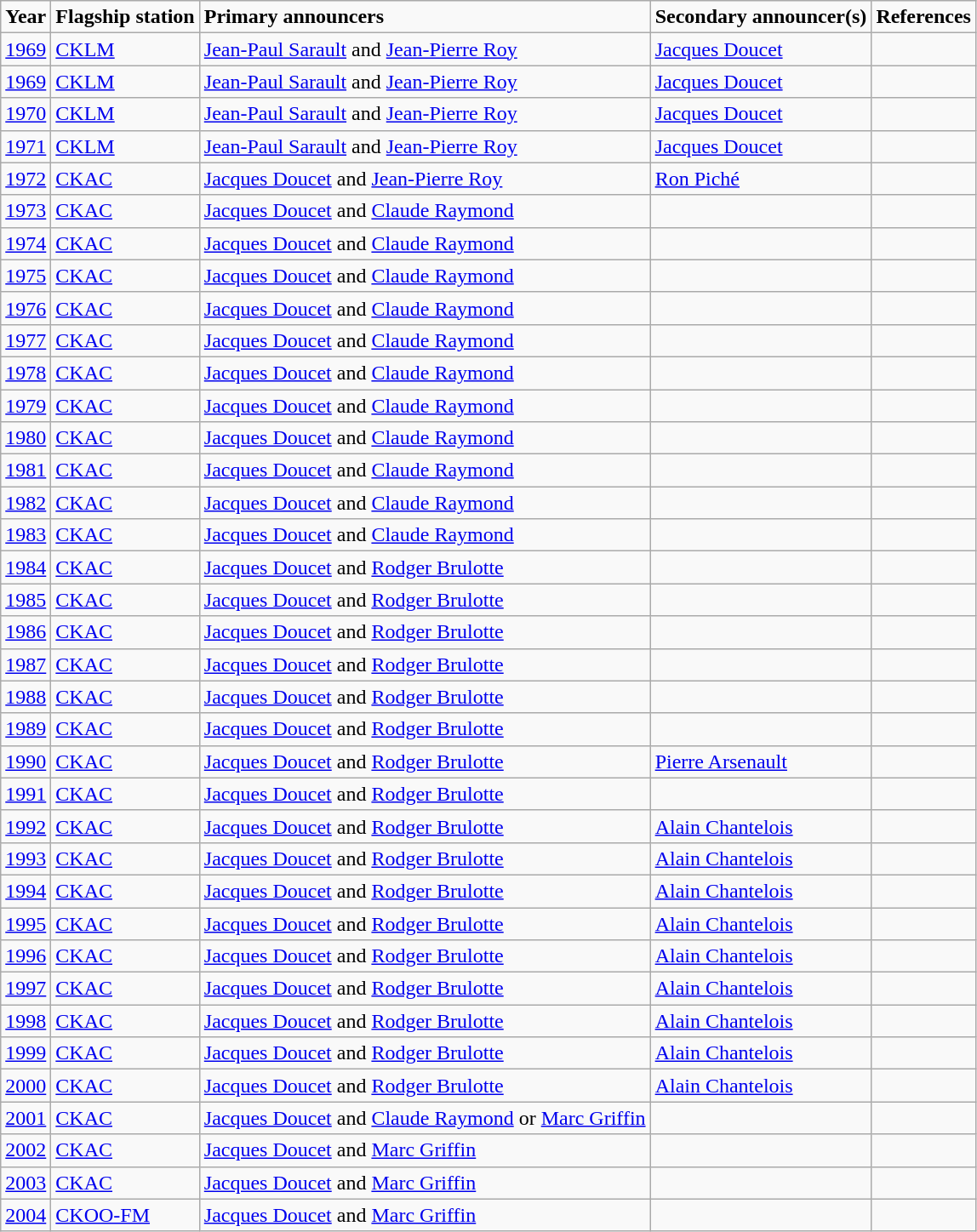<table class="wikitable">
<tr>
<td><strong>Year</strong></td>
<td><strong>Flagship station</strong></td>
<td><strong>Primary announcers</strong></td>
<td><strong>Secondary announcer(s)</strong></td>
<td><strong>References</strong></td>
</tr>
<tr>
<td><a href='#'>1969</a></td>
<td><a href='#'>CKLM</a></td>
<td><a href='#'>Jean-Paul Sarault</a> and <a href='#'>Jean-Pierre Roy</a></td>
<td><a href='#'>Jacques Doucet</a></td>
<td></td>
</tr>
<tr>
<td><a href='#'>1969</a></td>
<td><a href='#'>CKLM</a></td>
<td><a href='#'>Jean-Paul Sarault</a> and <a href='#'>Jean-Pierre Roy</a></td>
<td><a href='#'>Jacques Doucet</a></td>
<td></td>
</tr>
<tr>
<td><a href='#'>1970</a></td>
<td><a href='#'>CKLM</a></td>
<td><a href='#'>Jean-Paul Sarault</a> and <a href='#'>Jean-Pierre Roy</a></td>
<td><a href='#'>Jacques Doucet</a></td>
<td></td>
</tr>
<tr>
<td><a href='#'>1971</a></td>
<td><a href='#'>CKLM</a></td>
<td><a href='#'>Jean-Paul Sarault</a> and <a href='#'>Jean-Pierre Roy</a></td>
<td><a href='#'>Jacques Doucet</a></td>
<td></td>
</tr>
<tr>
<td><a href='#'>1972</a></td>
<td><a href='#'>CKAC</a></td>
<td><a href='#'>Jacques Doucet</a> and <a href='#'>Jean-Pierre Roy</a></td>
<td><a href='#'>Ron Piché</a></td>
<td></td>
</tr>
<tr>
<td><a href='#'>1973</a></td>
<td><a href='#'>CKAC</a></td>
<td><a href='#'>Jacques Doucet</a> and <a href='#'>Claude Raymond</a></td>
<td></td>
<td></td>
</tr>
<tr>
<td><a href='#'>1974</a></td>
<td><a href='#'>CKAC</a></td>
<td><a href='#'>Jacques Doucet</a> and <a href='#'>Claude Raymond</a></td>
<td></td>
<td></td>
</tr>
<tr>
<td><a href='#'>1975</a></td>
<td><a href='#'>CKAC</a></td>
<td><a href='#'>Jacques Doucet</a> and <a href='#'>Claude Raymond</a></td>
<td></td>
<td></td>
</tr>
<tr>
<td><a href='#'>1976</a></td>
<td><a href='#'>CKAC</a></td>
<td><a href='#'>Jacques Doucet</a> and <a href='#'>Claude Raymond</a></td>
<td></td>
<td></td>
</tr>
<tr>
<td><a href='#'>1977</a></td>
<td><a href='#'>CKAC</a></td>
<td><a href='#'>Jacques Doucet</a> and <a href='#'>Claude Raymond</a></td>
<td></td>
<td></td>
</tr>
<tr>
<td><a href='#'>1978</a></td>
<td><a href='#'>CKAC</a></td>
<td><a href='#'>Jacques Doucet</a> and <a href='#'>Claude Raymond</a></td>
<td></td>
<td></td>
</tr>
<tr>
<td><a href='#'>1979</a></td>
<td><a href='#'>CKAC</a></td>
<td><a href='#'>Jacques Doucet</a> and <a href='#'>Claude Raymond</a></td>
<td></td>
<td></td>
</tr>
<tr>
<td><a href='#'>1980</a></td>
<td><a href='#'>CKAC</a></td>
<td><a href='#'>Jacques Doucet</a> and <a href='#'>Claude Raymond</a></td>
<td></td>
<td></td>
</tr>
<tr>
<td><a href='#'>1981</a></td>
<td><a href='#'>CKAC</a></td>
<td><a href='#'>Jacques Doucet</a> and <a href='#'>Claude Raymond</a></td>
<td></td>
<td></td>
</tr>
<tr>
<td><a href='#'>1982</a></td>
<td><a href='#'>CKAC</a></td>
<td><a href='#'>Jacques Doucet</a> and <a href='#'>Claude Raymond</a></td>
<td></td>
<td></td>
</tr>
<tr>
<td><a href='#'>1983</a></td>
<td><a href='#'>CKAC</a></td>
<td><a href='#'>Jacques Doucet</a> and <a href='#'>Claude Raymond</a></td>
<td></td>
<td></td>
</tr>
<tr>
<td><a href='#'>1984</a></td>
<td><a href='#'>CKAC</a></td>
<td><a href='#'>Jacques Doucet</a> and <a href='#'>Rodger Brulotte</a></td>
<td></td>
<td></td>
</tr>
<tr>
<td><a href='#'>1985</a></td>
<td><a href='#'>CKAC</a></td>
<td><a href='#'>Jacques Doucet</a> and <a href='#'>Rodger Brulotte</a></td>
<td></td>
<td></td>
</tr>
<tr>
<td><a href='#'>1986</a></td>
<td><a href='#'>CKAC</a></td>
<td><a href='#'>Jacques Doucet</a> and <a href='#'>Rodger Brulotte</a></td>
<td></td>
<td></td>
</tr>
<tr>
<td><a href='#'>1987</a></td>
<td><a href='#'>CKAC</a></td>
<td><a href='#'>Jacques Doucet</a> and <a href='#'>Rodger Brulotte</a></td>
<td></td>
<td></td>
</tr>
<tr>
<td><a href='#'>1988</a></td>
<td><a href='#'>CKAC</a></td>
<td><a href='#'>Jacques Doucet</a> and <a href='#'>Rodger Brulotte</a></td>
<td></td>
<td></td>
</tr>
<tr>
<td><a href='#'>1989</a></td>
<td><a href='#'>CKAC</a></td>
<td><a href='#'>Jacques Doucet</a> and <a href='#'>Rodger Brulotte</a></td>
<td></td>
<td></td>
</tr>
<tr>
<td><a href='#'>1990</a></td>
<td><a href='#'>CKAC</a></td>
<td><a href='#'>Jacques Doucet</a> and <a href='#'>Rodger Brulotte</a></td>
<td><a href='#'>Pierre Arsenault</a></td>
<td></td>
</tr>
<tr>
<td><a href='#'>1991</a></td>
<td><a href='#'>CKAC</a></td>
<td><a href='#'>Jacques Doucet</a> and <a href='#'>Rodger Brulotte</a></td>
<td></td>
<td></td>
</tr>
<tr>
<td><a href='#'>1992</a></td>
<td><a href='#'>CKAC</a></td>
<td><a href='#'>Jacques Doucet</a> and <a href='#'>Rodger Brulotte</a></td>
<td><a href='#'>Alain Chantelois</a></td>
<td></td>
</tr>
<tr>
<td><a href='#'>1993</a></td>
<td><a href='#'>CKAC</a></td>
<td><a href='#'>Jacques Doucet</a> and <a href='#'>Rodger Brulotte</a></td>
<td><a href='#'>Alain Chantelois</a></td>
<td></td>
</tr>
<tr>
<td><a href='#'>1994</a></td>
<td><a href='#'>CKAC</a></td>
<td><a href='#'>Jacques Doucet</a> and <a href='#'>Rodger Brulotte</a></td>
<td><a href='#'>Alain Chantelois</a></td>
<td></td>
</tr>
<tr>
<td><a href='#'>1995</a></td>
<td><a href='#'>CKAC</a></td>
<td><a href='#'>Jacques Doucet</a> and <a href='#'>Rodger Brulotte</a></td>
<td><a href='#'>Alain Chantelois</a></td>
<td></td>
</tr>
<tr>
<td><a href='#'>1996</a></td>
<td><a href='#'>CKAC</a></td>
<td><a href='#'>Jacques Doucet</a> and <a href='#'>Rodger Brulotte</a></td>
<td><a href='#'>Alain Chantelois</a></td>
<td></td>
</tr>
<tr>
<td><a href='#'>1997</a></td>
<td><a href='#'>CKAC</a></td>
<td><a href='#'>Jacques Doucet</a> and <a href='#'>Rodger Brulotte</a></td>
<td><a href='#'>Alain Chantelois</a></td>
<td></td>
</tr>
<tr>
<td><a href='#'>1998</a></td>
<td><a href='#'>CKAC</a></td>
<td><a href='#'>Jacques Doucet</a> and <a href='#'>Rodger Brulotte</a></td>
<td><a href='#'>Alain Chantelois</a></td>
<td></td>
</tr>
<tr>
<td><a href='#'>1999</a></td>
<td><a href='#'>CKAC</a></td>
<td><a href='#'>Jacques Doucet</a> and <a href='#'>Rodger Brulotte</a></td>
<td><a href='#'>Alain Chantelois</a></td>
<td></td>
</tr>
<tr>
<td><a href='#'>2000</a></td>
<td><a href='#'>CKAC</a></td>
<td><a href='#'>Jacques Doucet</a> and <a href='#'>Rodger Brulotte</a></td>
<td><a href='#'>Alain Chantelois</a></td>
<td></td>
</tr>
<tr>
<td><a href='#'>2001</a></td>
<td><a href='#'>CKAC</a></td>
<td><a href='#'>Jacques Doucet</a> and <a href='#'>Claude Raymond</a> or <a href='#'>Marc Griffin</a></td>
<td></td>
<td></td>
</tr>
<tr>
<td><a href='#'>2002</a></td>
<td><a href='#'>CKAC</a></td>
<td><a href='#'>Jacques Doucet</a> and <a href='#'>Marc Griffin</a></td>
<td></td>
<td></td>
</tr>
<tr>
<td><a href='#'>2003</a></td>
<td><a href='#'>CKAC</a></td>
<td><a href='#'>Jacques Doucet</a> and <a href='#'>Marc Griffin</a></td>
<td></td>
<td></td>
</tr>
<tr>
<td><a href='#'>2004</a></td>
<td><a href='#'>CKOO-FM</a></td>
<td><a href='#'>Jacques Doucet</a> and <a href='#'>Marc Griffin</a></td>
<td></td>
<td></td>
</tr>
</table>
